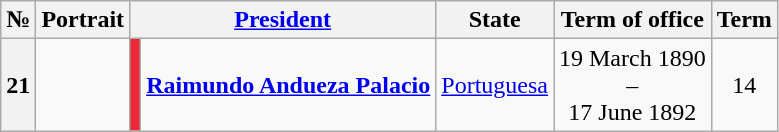<table class="wikitable sortable" style="text-align: center;">
<tr>
<th>№<br></th>
<th>Portrait</th>
<th colspan="2" style="width:120px;"><a href='#'>President</a><br> </th>
<th>State</th>
<th>Term of office</th>
<th>Term<br></th>
</tr>
<tr>
<th style="text-align:center;">21</th>
<td style="text-align:center;"></td>
<td style="background:#ed2939; text-align:center;"></td>
<td style="text-align:center;"><strong><a href='#'>Raimundo Andueza Palacio</a></strong><br> </td>
<td style="text-align:center;"><a href='#'>Portuguesa</a></td>
<td style="text-align:center;">19 March 1890<br>–<br>17 June 1892</td>
<td style="text-align:center;">14<br> </td>
</tr>
</table>
